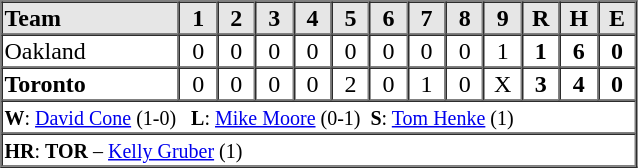<table border=1 cellspacing=0 width=425 style="margin-left:3em;">
<tr style="text-align:center; background-color:#e6e6e6;">
<th align=left width=28%>Team</th>
<th width=6%>1</th>
<th width=6%>2</th>
<th width=6%>3</th>
<th width=6%>4</th>
<th width=6%>5</th>
<th width=6%>6</th>
<th width=6%>7</th>
<th width=6%>8</th>
<th width=6%>9</th>
<th width=6%>R</th>
<th width=6%>H</th>
<th width=6%>E</th>
</tr>
<tr style="text-align:center;">
<td align=left>Oakland</td>
<td>0</td>
<td>0</td>
<td>0</td>
<td>0</td>
<td>0</td>
<td>0</td>
<td>0</td>
<td>0</td>
<td>1</td>
<td><strong>1</strong></td>
<td><strong>6</strong></td>
<td><strong>0</strong></td>
</tr>
<tr style="text-align:center;">
<td align=left><strong>Toronto</strong></td>
<td>0</td>
<td>0</td>
<td>0</td>
<td>0</td>
<td>2</td>
<td>0</td>
<td>1</td>
<td>0</td>
<td>X</td>
<td><strong>3</strong></td>
<td><strong>4</strong></td>
<td><strong>0</strong></td>
</tr>
<tr style="text-align:left;">
<td colspan=13><small><strong>W</strong>: <a href='#'>David Cone</a> (1-0)   <strong>L</strong>: <a href='#'>Mike Moore</a> (0-1)  <strong>S</strong>: <a href='#'>Tom Henke</a> (1)</small></td>
</tr>
<tr style="text-align:left;">
<td colspan=13><small><strong>HR</strong>: <strong>TOR</strong> – <a href='#'>Kelly Gruber</a> (1)</small></td>
</tr>
</table>
